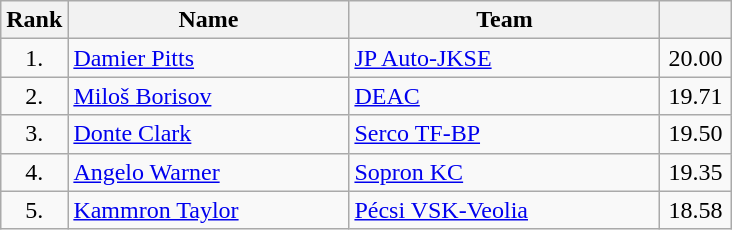<table class="wikitable" style="text-align: center;">
<tr>
<th>Rank</th>
<th width=180>Name</th>
<th width=200>Team</th>
<th width=40></th>
</tr>
<tr>
<td>1.</td>
<td align="left"> <a href='#'>Damier Pitts</a></td>
<td style="text-align:left;"><a href='#'>JP Auto-JKSE</a></td>
<td>20.00</td>
</tr>
<tr>
<td>2.</td>
<td align="left"> <a href='#'>Miloš Borisov</a></td>
<td style="text-align:left;"><a href='#'>DEAC</a></td>
<td>19.71</td>
</tr>
<tr>
<td>3.</td>
<td align="left"> <a href='#'>Donte Clark</a></td>
<td style="text-align:left;"><a href='#'>Serco TF-BP</a></td>
<td>19.50</td>
</tr>
<tr>
<td>4.</td>
<td align="left"> <a href='#'>Angelo Warner</a></td>
<td style="text-align:left;"><a href='#'>Sopron KC</a></td>
<td>19.35</td>
</tr>
<tr>
<td>5.</td>
<td align="left"> <a href='#'>Kammron Taylor</a></td>
<td style="text-align:left;"><a href='#'>Pécsi VSK-Veolia</a></td>
<td>18.58</td>
</tr>
</table>
